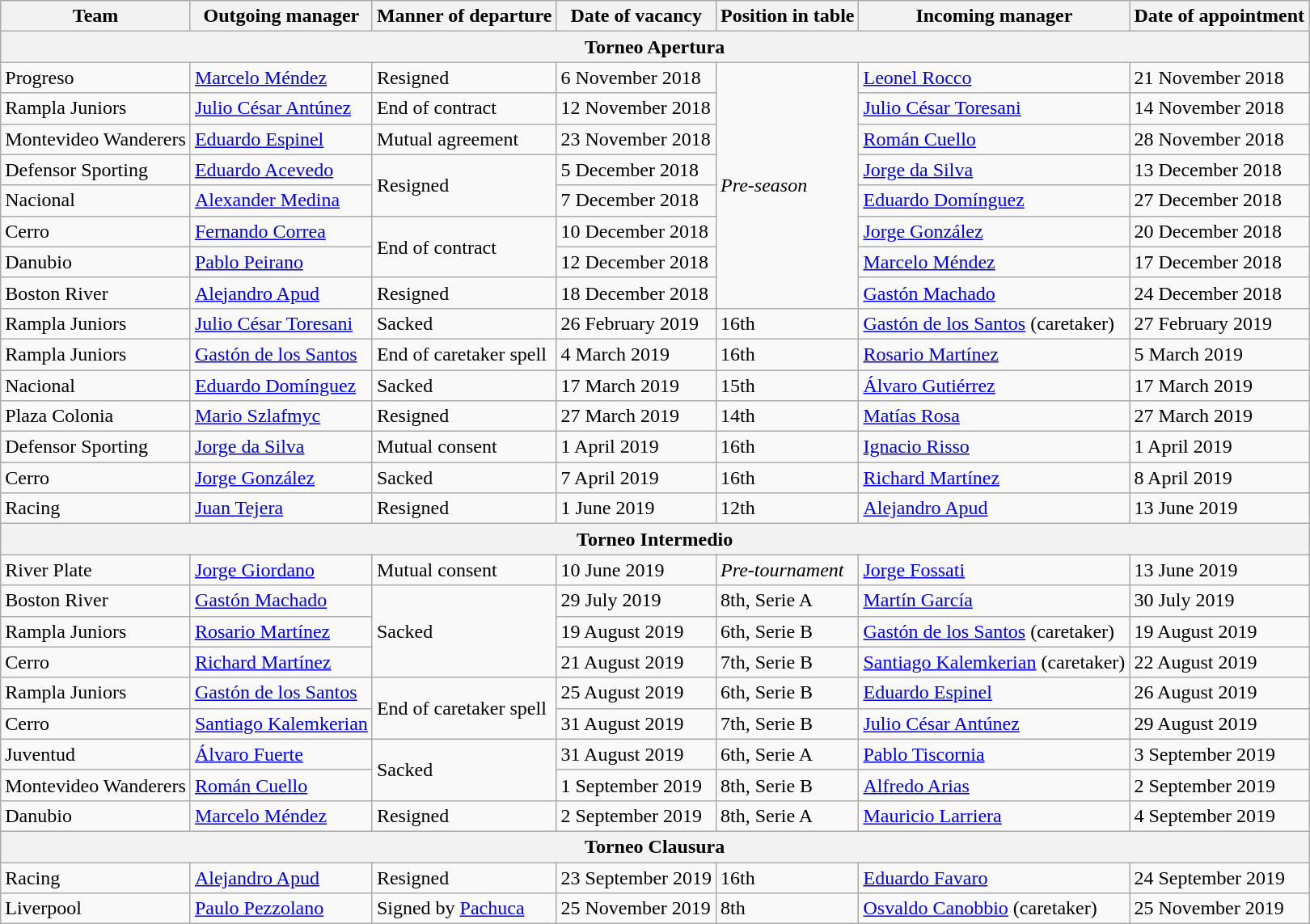<table class="wikitable sortable">
<tr>
<th>Team</th>
<th>Outgoing manager</th>
<th>Manner of departure</th>
<th>Date of vacancy</th>
<th>Position in table</th>
<th>Incoming manager</th>
<th>Date of appointment</th>
</tr>
<tr>
<th colspan=7>Torneo Apertura</th>
</tr>
<tr>
<td>Progreso</td>
<td> <a href='#'>Marcelo Méndez</a></td>
<td>Resigned</td>
<td>6 November 2018</td>
<td rowspan=8><em>Pre-season</em></td>
<td> <a href='#'>Leonel Rocco</a></td>
<td>21 November 2018</td>
</tr>
<tr>
<td>Rampla Juniors</td>
<td> <a href='#'>Julio César Antúnez</a></td>
<td>End of contract</td>
<td>12 November 2018</td>
<td> <a href='#'>Julio César Toresani</a></td>
<td>14 November 2018</td>
</tr>
<tr>
<td>Montevideo Wanderers</td>
<td> <a href='#'>Eduardo Espinel</a></td>
<td>Mutual agreement</td>
<td>23 November 2018</td>
<td> <a href='#'>Román Cuello</a></td>
<td>28 November 2018</td>
</tr>
<tr>
<td>Defensor Sporting</td>
<td> <a href='#'>Eduardo Acevedo</a></td>
<td rowspan=2>Resigned</td>
<td>5 December 2018</td>
<td> <a href='#'>Jorge da Silva</a></td>
<td>13 December 2018</td>
</tr>
<tr>
<td>Nacional</td>
<td> <a href='#'>Alexander Medina</a></td>
<td>7 December 2018</td>
<td> <a href='#'>Eduardo Domínguez</a></td>
<td>27 December 2018</td>
</tr>
<tr>
<td>Cerro</td>
<td> <a href='#'>Fernando Correa</a></td>
<td rowspan=2>End of contract</td>
<td>10 December 2018</td>
<td> <a href='#'>Jorge González</a></td>
<td>20 December 2018</td>
</tr>
<tr>
<td>Danubio</td>
<td> <a href='#'>Pablo Peirano</a></td>
<td>12 December 2018</td>
<td> <a href='#'>Marcelo Méndez</a></td>
<td>17 December 2018</td>
</tr>
<tr>
<td>Boston River</td>
<td> <a href='#'>Alejandro Apud</a></td>
<td>Resigned</td>
<td>18 December 2018</td>
<td> <a href='#'>Gastón Machado</a></td>
<td>24 December 2018</td>
</tr>
<tr>
<td>Rampla Juniors</td>
<td> <a href='#'>Julio César Toresani</a></td>
<td>Sacked</td>
<td>26 February 2019</td>
<td>16th</td>
<td> <a href='#'>Gastón de los Santos</a> (caretaker)</td>
<td>27 February 2019</td>
</tr>
<tr>
<td>Rampla Juniors</td>
<td> <a href='#'>Gastón de los Santos</a></td>
<td>End of caretaker spell</td>
<td>4 March 2019</td>
<td>16th</td>
<td> <a href='#'>Rosario Martínez</a></td>
<td>5 March 2019</td>
</tr>
<tr>
<td>Nacional</td>
<td> <a href='#'>Eduardo Domínguez</a></td>
<td>Sacked</td>
<td>17 March 2019</td>
<td>15th</td>
<td> <a href='#'>Álvaro Gutiérrez</a></td>
<td>17 March 2019</td>
</tr>
<tr>
<td>Plaza Colonia</td>
<td> <a href='#'>Mario Szlafmyc</a></td>
<td>Resigned</td>
<td>27 March 2019</td>
<td>14th</td>
<td> <a href='#'>Matías Rosa</a></td>
<td>27 March 2019</td>
</tr>
<tr>
<td>Defensor Sporting</td>
<td> <a href='#'>Jorge da Silva</a></td>
<td>Mutual consent</td>
<td>1 April 2019</td>
<td>16th</td>
<td> <a href='#'>Ignacio Risso</a></td>
<td>1 April 2019</td>
</tr>
<tr>
<td>Cerro</td>
<td> <a href='#'>Jorge González</a></td>
<td>Sacked</td>
<td>7 April 2019</td>
<td>16th</td>
<td> <a href='#'>Richard Martínez</a></td>
<td>8 April 2019</td>
</tr>
<tr>
<td>Racing</td>
<td> <a href='#'>Juan Tejera</a></td>
<td>Resigned</td>
<td>1 June 2019</td>
<td>12th</td>
<td> <a href='#'>Alejandro Apud</a></td>
<td>13 June 2019</td>
</tr>
<tr>
<th colspan=7>Torneo Intermedio</th>
</tr>
<tr>
<td>River Plate</td>
<td> <a href='#'>Jorge Giordano</a></td>
<td>Mutual consent</td>
<td>10 June 2019</td>
<td><em>Pre-tournament</em></td>
<td> <a href='#'>Jorge Fossati</a></td>
<td>13 June 2019</td>
</tr>
<tr>
<td>Boston River</td>
<td> <a href='#'>Gastón Machado</a></td>
<td rowspan=3>Sacked</td>
<td>29 July 2019</td>
<td>8th, Serie A</td>
<td> <a href='#'>Martín García</a></td>
<td>30 July 2019</td>
</tr>
<tr>
<td>Rampla Juniors</td>
<td> <a href='#'>Rosario Martínez</a></td>
<td>19 August 2019</td>
<td>6th, Serie B</td>
<td> <a href='#'>Gastón de los Santos</a> (caretaker)</td>
<td>19 August 2019</td>
</tr>
<tr>
<td>Cerro</td>
<td> <a href='#'>Richard Martínez</a></td>
<td>21 August 2019</td>
<td>7th, Serie B</td>
<td> <a href='#'>Santiago Kalemkerian</a> (caretaker)</td>
<td>22 August 2019</td>
</tr>
<tr>
<td>Rampla Juniors</td>
<td> <a href='#'>Gastón de los Santos</a></td>
<td rowspan=2>End of caretaker spell</td>
<td>25 August 2019</td>
<td>6th, Serie B</td>
<td> <a href='#'>Eduardo Espinel</a></td>
<td>26 August 2019</td>
</tr>
<tr>
<td>Cerro</td>
<td> <a href='#'>Santiago Kalemkerian</a></td>
<td>31 August 2019</td>
<td>7th, Serie B</td>
<td> <a href='#'>Julio César Antúnez</a></td>
<td>29 August 2019</td>
</tr>
<tr>
<td>Juventud</td>
<td> <a href='#'>Álvaro Fuerte</a></td>
<td rowspan=2>Sacked</td>
<td>31 August 2019</td>
<td>6th, Serie A</td>
<td> <a href='#'>Pablo Tiscornia</a></td>
<td>3 September 2019</td>
</tr>
<tr>
<td>Montevideo Wanderers</td>
<td> <a href='#'>Román Cuello</a></td>
<td>1 September 2019</td>
<td>8th, Serie B</td>
<td> <a href='#'>Alfredo Arias</a></td>
<td>2 September 2019</td>
</tr>
<tr>
<td>Danubio</td>
<td> <a href='#'>Marcelo Méndez</a></td>
<td>Resigned</td>
<td>2 September 2019</td>
<td>8th, Serie A</td>
<td> <a href='#'>Mauricio Larriera</a></td>
<td>4 September 2019</td>
</tr>
<tr>
<th colspan=7>Torneo Clausura</th>
</tr>
<tr>
<td>Racing</td>
<td> <a href='#'>Alejandro Apud</a></td>
<td>Resigned</td>
<td>23 September 2019</td>
<td>16th</td>
<td> <a href='#'>Eduardo Favaro</a></td>
<td>24 September 2019</td>
</tr>
<tr>
<td>Liverpool</td>
<td> <a href='#'>Paulo Pezzolano</a></td>
<td>Signed by <a href='#'>Pachuca</a></td>
<td>25 November 2019</td>
<td>8th</td>
<td> <a href='#'>Osvaldo Canobbio</a> (caretaker)</td>
<td>25 November 2019</td>
</tr>
</table>
